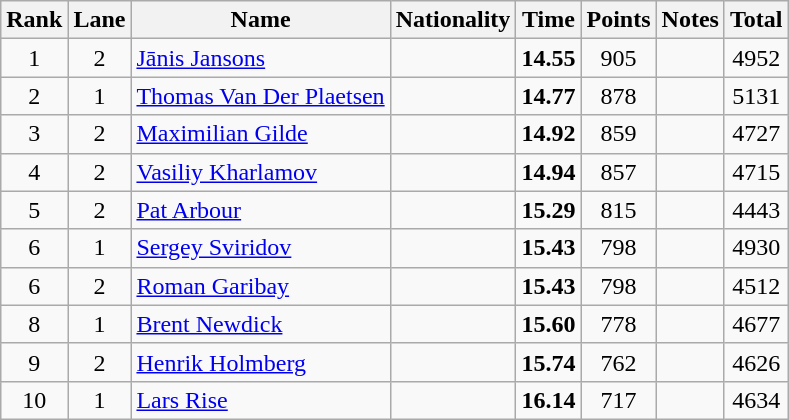<table class="wikitable sortable" style="text-align:center">
<tr>
<th>Rank</th>
<th>Lane</th>
<th>Name</th>
<th>Nationality</th>
<th>Time</th>
<th>Points</th>
<th>Notes</th>
<th>Total</th>
</tr>
<tr>
<td>1</td>
<td>2</td>
<td align="left"><a href='#'>Jānis Jansons</a></td>
<td align=left></td>
<td><strong>14.55</strong></td>
<td>905</td>
<td></td>
<td>4952</td>
</tr>
<tr>
<td>2</td>
<td>1</td>
<td align="left"><a href='#'>Thomas Van Der Plaetsen</a></td>
<td align=left></td>
<td><strong>14.77</strong></td>
<td>878</td>
<td></td>
<td>5131</td>
</tr>
<tr>
<td>3</td>
<td>2</td>
<td align="left"><a href='#'>Maximilian Gilde</a></td>
<td align=left></td>
<td><strong>14.92</strong></td>
<td>859</td>
<td></td>
<td>4727</td>
</tr>
<tr>
<td>4</td>
<td>2</td>
<td align="left"><a href='#'>Vasiliy Kharlamov</a></td>
<td align=left></td>
<td><strong>14.94</strong></td>
<td>857</td>
<td></td>
<td>4715</td>
</tr>
<tr>
<td>5</td>
<td>2</td>
<td align="left"><a href='#'>Pat Arbour</a></td>
<td align=left></td>
<td><strong>15.29</strong></td>
<td>815</td>
<td></td>
<td>4443</td>
</tr>
<tr>
<td>6</td>
<td>1</td>
<td align="left"><a href='#'>Sergey Sviridov</a></td>
<td align=left></td>
<td><strong>15.43</strong></td>
<td>798</td>
<td></td>
<td>4930</td>
</tr>
<tr>
<td>6</td>
<td>2</td>
<td align="left"><a href='#'>Roman Garibay</a></td>
<td align=left></td>
<td><strong>15.43</strong></td>
<td>798</td>
<td></td>
<td>4512</td>
</tr>
<tr>
<td>8</td>
<td>1</td>
<td align="left"><a href='#'>Brent Newdick</a></td>
<td align=left></td>
<td><strong>15.60</strong></td>
<td>778</td>
<td></td>
<td>4677</td>
</tr>
<tr>
<td>9</td>
<td>2</td>
<td align="left"><a href='#'>Henrik Holmberg</a></td>
<td align=left></td>
<td><strong>15.74</strong></td>
<td>762</td>
<td></td>
<td>4626</td>
</tr>
<tr>
<td>10</td>
<td>1</td>
<td align="left"><a href='#'>Lars Rise</a></td>
<td align=left></td>
<td><strong>16.14</strong></td>
<td>717</td>
<td></td>
<td>4634</td>
</tr>
</table>
